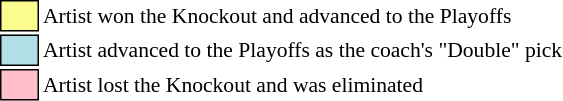<table class="toccolours" style="font-size: 90%; white-space: nowrap;">
<tr>
<td style="background:#fdfc8f; border:1px solid black;">      </td>
<td>Artist won the Knockout and advanced to the Playoffs</td>
</tr>
<tr>
<td style="background:#b0e0e6; border:1px solid black;">      </td>
<td>Artist advanced to the Playoffs as the coach's "Double" pick</td>
</tr>
<tr>
<td style="background:pink; border:1px solid black;">      </td>
<td>Artist lost the Knockout and was eliminated</td>
</tr>
</table>
